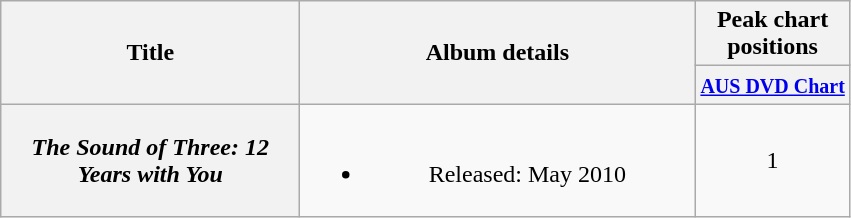<table class="wikitable plainrowheaders" style="text-align:center;" border="1">
<tr>
<th scope="col" rowspan="2" style="width:12em;">Title</th>
<th scope="col" rowspan="2" style="width:16em;">Album details</th>
<th scope="col" colspan="1">Peak chart<br>positions</th>
</tr>
<tr>
<th scope="col" style="text-align:center;"><small><a href='#'>AUS DVD Chart</a><br></small></th>
</tr>
<tr>
<th scope="row"><em>The Sound of Three: 12 Years with You</em></th>
<td><br><ul><li>Released: May 2010</li></ul></td>
<td align="center">1</td>
</tr>
</table>
